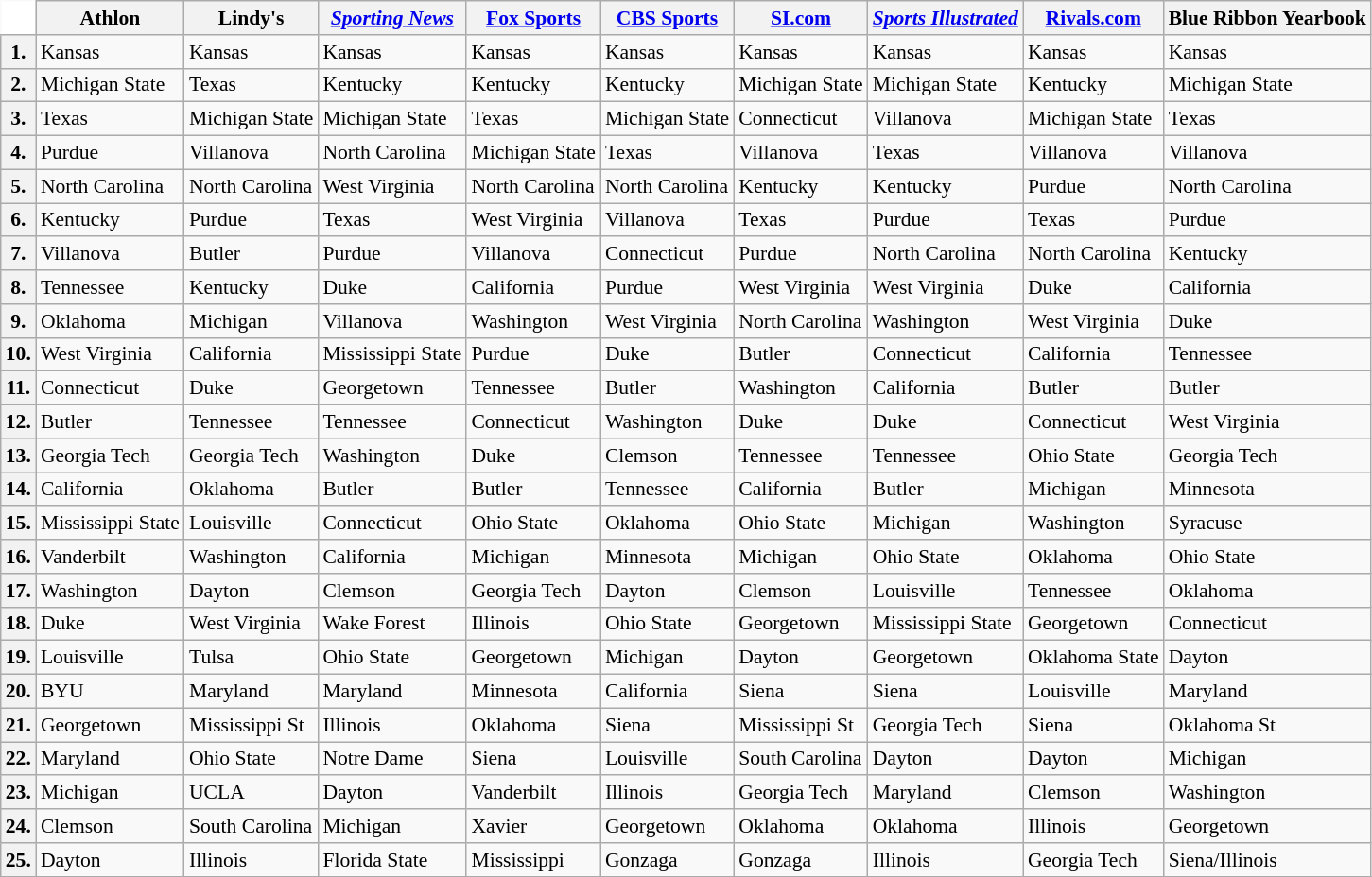<table class="wikitable" style="white-space:nowrap; font-size:90%;">
<tr>
<td style="background:white; border-top-style:hidden; border-left-style:hidden;"></td>
<th>Athlon</th>
<th>Lindy's</th>
<th><em><a href='#'>Sporting News</a></em></th>
<th><a href='#'>Fox Sports</a></th>
<th><a href='#'>CBS Sports</a></th>
<th><a href='#'>SI.com</a></th>
<th><em><a href='#'>Sports Illustrated</a></em></th>
<th><a href='#'>Rivals.com</a></th>
<th>Blue Ribbon Yearbook</th>
</tr>
<tr>
<th>1.</th>
<td>Kansas</td>
<td>Kansas</td>
<td>Kansas</td>
<td>Kansas</td>
<td>Kansas</td>
<td>Kansas</td>
<td>Kansas</td>
<td>Kansas</td>
<td>Kansas</td>
</tr>
<tr>
<th>2.</th>
<td>Michigan State</td>
<td>Texas</td>
<td>Kentucky</td>
<td>Kentucky</td>
<td>Kentucky</td>
<td>Michigan State</td>
<td>Michigan State</td>
<td>Kentucky</td>
<td>Michigan State</td>
</tr>
<tr>
<th>3.</th>
<td>Texas</td>
<td>Michigan State</td>
<td>Michigan State</td>
<td>Texas</td>
<td>Michigan State</td>
<td>Connecticut</td>
<td>Villanova</td>
<td>Michigan State</td>
<td>Texas</td>
</tr>
<tr>
<th>4.</th>
<td>Purdue</td>
<td>Villanova</td>
<td>North Carolina</td>
<td>Michigan State</td>
<td>Texas</td>
<td>Villanova</td>
<td>Texas</td>
<td>Villanova</td>
<td>Villanova</td>
</tr>
<tr>
<th>5.</th>
<td>North Carolina</td>
<td>North Carolina</td>
<td>West Virginia</td>
<td>North Carolina</td>
<td>North Carolina</td>
<td>Kentucky</td>
<td>Kentucky</td>
<td>Purdue</td>
<td>North Carolina</td>
</tr>
<tr>
<th>6.</th>
<td>Kentucky</td>
<td>Purdue</td>
<td>Texas</td>
<td>West Virginia</td>
<td>Villanova</td>
<td>Texas</td>
<td>Purdue</td>
<td>Texas</td>
<td>Purdue</td>
</tr>
<tr>
<th>7.</th>
<td>Villanova</td>
<td>Butler</td>
<td>Purdue</td>
<td>Villanova</td>
<td>Connecticut</td>
<td>Purdue</td>
<td>North Carolina</td>
<td>North Carolina</td>
<td>Kentucky</td>
</tr>
<tr>
<th>8.</th>
<td>Tennessee</td>
<td>Kentucky</td>
<td>Duke</td>
<td>California</td>
<td>Purdue</td>
<td>West Virginia</td>
<td>West Virginia</td>
<td>Duke</td>
<td>California</td>
</tr>
<tr>
<th>9.</th>
<td>Oklahoma</td>
<td>Michigan</td>
<td>Villanova</td>
<td>Washington</td>
<td>West Virginia</td>
<td>North Carolina</td>
<td>Washington</td>
<td>West Virginia</td>
<td>Duke</td>
</tr>
<tr>
<th>10.</th>
<td>West Virginia</td>
<td>California</td>
<td>Mississippi State</td>
<td>Purdue</td>
<td>Duke</td>
<td>Butler</td>
<td>Connecticut</td>
<td>California</td>
<td>Tennessee</td>
</tr>
<tr>
<th>11.</th>
<td>Connecticut</td>
<td>Duke</td>
<td>Georgetown</td>
<td>Tennessee</td>
<td>Butler</td>
<td>Washington</td>
<td>California</td>
<td>Butler</td>
<td>Butler</td>
</tr>
<tr>
<th>12.</th>
<td>Butler</td>
<td>Tennessee</td>
<td>Tennessee</td>
<td>Connecticut</td>
<td>Washington</td>
<td>Duke</td>
<td>Duke</td>
<td>Connecticut</td>
<td>West Virginia</td>
</tr>
<tr>
<th>13.</th>
<td>Georgia Tech</td>
<td>Georgia Tech</td>
<td>Washington</td>
<td>Duke</td>
<td>Clemson</td>
<td>Tennessee</td>
<td>Tennessee</td>
<td>Ohio State</td>
<td>Georgia Tech</td>
</tr>
<tr>
<th>14.</th>
<td>California</td>
<td>Oklahoma</td>
<td>Butler</td>
<td>Butler</td>
<td>Tennessee</td>
<td>California</td>
<td>Butler</td>
<td>Michigan</td>
<td>Minnesota</td>
</tr>
<tr>
<th>15.</th>
<td>Mississippi State</td>
<td>Louisville</td>
<td>Connecticut</td>
<td>Ohio State</td>
<td>Oklahoma</td>
<td>Ohio State</td>
<td>Michigan</td>
<td>Washington</td>
<td>Syracuse</td>
</tr>
<tr>
<th>16.</th>
<td>Vanderbilt</td>
<td>Washington</td>
<td>California</td>
<td>Michigan</td>
<td>Minnesota</td>
<td>Michigan</td>
<td>Ohio State</td>
<td>Oklahoma</td>
<td>Ohio State</td>
</tr>
<tr>
<th>17.</th>
<td>Washington</td>
<td>Dayton</td>
<td>Clemson</td>
<td>Georgia Tech</td>
<td>Dayton</td>
<td>Clemson</td>
<td>Louisville</td>
<td>Tennessee</td>
<td>Oklahoma</td>
</tr>
<tr>
<th>18.</th>
<td>Duke</td>
<td>West Virginia</td>
<td>Wake Forest</td>
<td>Illinois</td>
<td>Ohio State</td>
<td>Georgetown</td>
<td>Mississippi State</td>
<td>Georgetown</td>
<td>Connecticut</td>
</tr>
<tr>
<th>19.</th>
<td>Louisville</td>
<td>Tulsa</td>
<td>Ohio State</td>
<td>Georgetown</td>
<td>Michigan</td>
<td>Dayton</td>
<td>Georgetown</td>
<td>Oklahoma State</td>
<td>Dayton</td>
</tr>
<tr>
<th>20.</th>
<td>BYU</td>
<td>Maryland</td>
<td>Maryland</td>
<td>Minnesota</td>
<td>California</td>
<td>Siena</td>
<td>Siena</td>
<td>Louisville</td>
<td>Maryland</td>
</tr>
<tr>
<th>21.</th>
<td>Georgetown</td>
<td>Mississippi St</td>
<td>Illinois</td>
<td>Oklahoma</td>
<td>Siena</td>
<td>Mississippi St</td>
<td>Georgia Tech</td>
<td>Siena</td>
<td>Oklahoma St</td>
</tr>
<tr>
<th>22.</th>
<td>Maryland</td>
<td>Ohio State</td>
<td>Notre Dame</td>
<td>Siena</td>
<td>Louisville</td>
<td>South Carolina</td>
<td>Dayton</td>
<td>Dayton</td>
<td>Michigan</td>
</tr>
<tr>
<th>23.</th>
<td>Michigan</td>
<td>UCLA</td>
<td>Dayton</td>
<td>Vanderbilt</td>
<td>Illinois</td>
<td>Georgia Tech</td>
<td>Maryland</td>
<td>Clemson</td>
<td>Washington</td>
</tr>
<tr>
<th>24.</th>
<td>Clemson</td>
<td>South Carolina</td>
<td>Michigan</td>
<td>Xavier</td>
<td>Georgetown</td>
<td>Oklahoma</td>
<td>Oklahoma</td>
<td>Illinois</td>
<td>Georgetown</td>
</tr>
<tr>
<th>25.</th>
<td>Dayton</td>
<td>Illinois</td>
<td>Florida State</td>
<td>Mississippi</td>
<td>Gonzaga</td>
<td>Gonzaga</td>
<td>Illinois</td>
<td>Georgia Tech</td>
<td>Siena/Illinois</td>
</tr>
<tr>
</tr>
</table>
